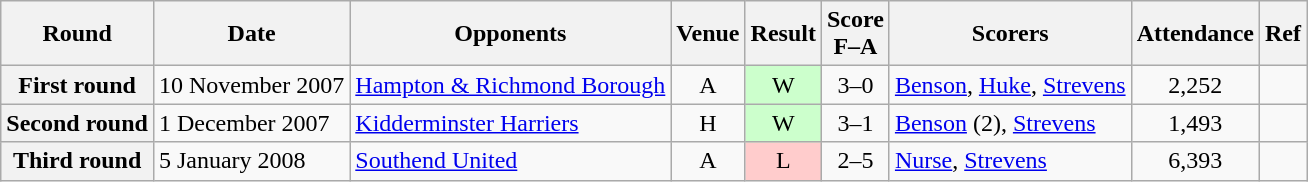<table class="wikitable plainrowheaders sortable" style="text-align:center">
<tr>
<th scope="col">Round</th>
<th scope="col">Date</th>
<th scope="col">Opponents</th>
<th scope="col">Venue</th>
<th scope="col">Result</th>
<th scope="col">Score<br>F–A</th>
<th scope="col" class="unsortable">Scorers</th>
<th scope="col">Attendance</th>
<th scope="col" class="unsortable">Ref</th>
</tr>
<tr>
<th scope="row">First round</th>
<td align="left">10 November 2007</td>
<td align="left"><a href='#'>Hampton & Richmond Borough</a></td>
<td>A</td>
<td style="background-color:#CCFFCC">W</td>
<td>3–0</td>
<td align="left"><a href='#'>Benson</a>, <a href='#'>Huke</a>, <a href='#'>Strevens</a></td>
<td>2,252</td>
<td></td>
</tr>
<tr>
<th scope="row">Second round</th>
<td align="left">1 December 2007</td>
<td align="left"><a href='#'>Kidderminster Harriers</a></td>
<td>H</td>
<td style="background-color:#CCFFCC">W</td>
<td>3–1</td>
<td align="left"><a href='#'>Benson</a> (2), <a href='#'>Strevens</a></td>
<td>1,493</td>
<td></td>
</tr>
<tr>
<th scope="row">Third round</th>
<td align="left">5 January 2008</td>
<td align="left"><a href='#'>Southend United</a></td>
<td>A</td>
<td style="background-color:#FFCCCC">L</td>
<td>2–5</td>
<td align="left"><a href='#'>Nurse</a>, <a href='#'>Strevens</a></td>
<td>6,393</td>
<td></td>
</tr>
</table>
